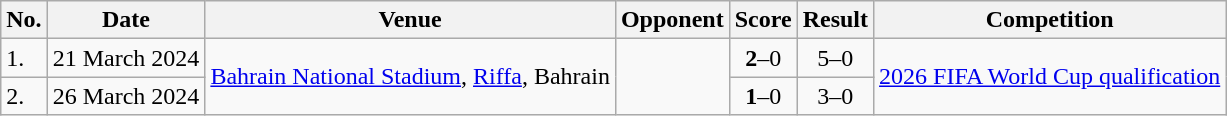<table class="wikitable">
<tr>
<th>No.</th>
<th>Date</th>
<th>Venue</th>
<th>Opponent</th>
<th>Score</th>
<th>Result</th>
<th>Competition</th>
</tr>
<tr>
<td>1.</td>
<td>21 March 2024</td>
<td rowspan=2><a href='#'>Bahrain National Stadium</a>, <a href='#'>Riffa</a>, Bahrain</td>
<td rowspan=2></td>
<td align=center><strong>2</strong>–0</td>
<td align=center>5–0</td>
<td rowspan=2><a href='#'>2026 FIFA World Cup qualification</a></td>
</tr>
<tr>
<td>2.</td>
<td>26 March 2024</td>
<td align=center><strong>1</strong>–0</td>
<td align=center>3–0</td>
</tr>
</table>
